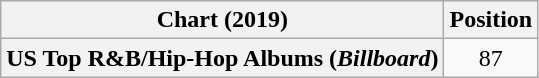<table class="wikitable plainrowheaders" style="text-align:center">
<tr>
<th scope="col">Chart (2019)</th>
<th scope="col">Position</th>
</tr>
<tr>
<th scope="row">US Top R&B/Hip-Hop Albums (<em>Billboard</em>)</th>
<td>87</td>
</tr>
</table>
